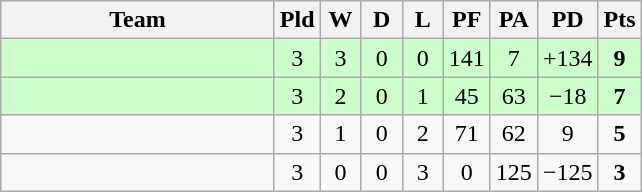<table class="wikitable" style="text-align:center;">
<tr>
<th width=175>Team</th>
<th style="width:20px;" abbr="Played">Pld</th>
<th style="width:20px;" abbr="Won">W</th>
<th style="width:20px;" abbr="Drawn">D</th>
<th style="width:20px;" abbr="Lost">L</th>
<th style="width:20px;" abbr="Points for">PF</th>
<th style="width:20px;" abbr="Points against">PA</th>
<th style="width:25px;" abbr="Points difference">PD</th>
<th style="width:20px;" abbr="Points">Pts</th>
</tr>
<tr style="background:#cfc;">
<td align=left></td>
<td>3</td>
<td>3</td>
<td>0</td>
<td>0</td>
<td>141</td>
<td>7</td>
<td>+134</td>
<td><strong>9</strong></td>
</tr>
<tr style="background:#cfc;">
<td align=left></td>
<td>3</td>
<td>2</td>
<td>0</td>
<td>1</td>
<td>45</td>
<td>63</td>
<td>−18</td>
<td><strong>7</strong></td>
</tr>
<tr>
<td align=left></td>
<td>3</td>
<td>1</td>
<td>0</td>
<td>2</td>
<td>71</td>
<td>62</td>
<td>9</td>
<td><strong>5</strong></td>
</tr>
<tr>
<td align=left></td>
<td>3</td>
<td>0</td>
<td>0</td>
<td>3</td>
<td>0</td>
<td>125</td>
<td>−125</td>
<td><strong>3</strong></td>
</tr>
</table>
